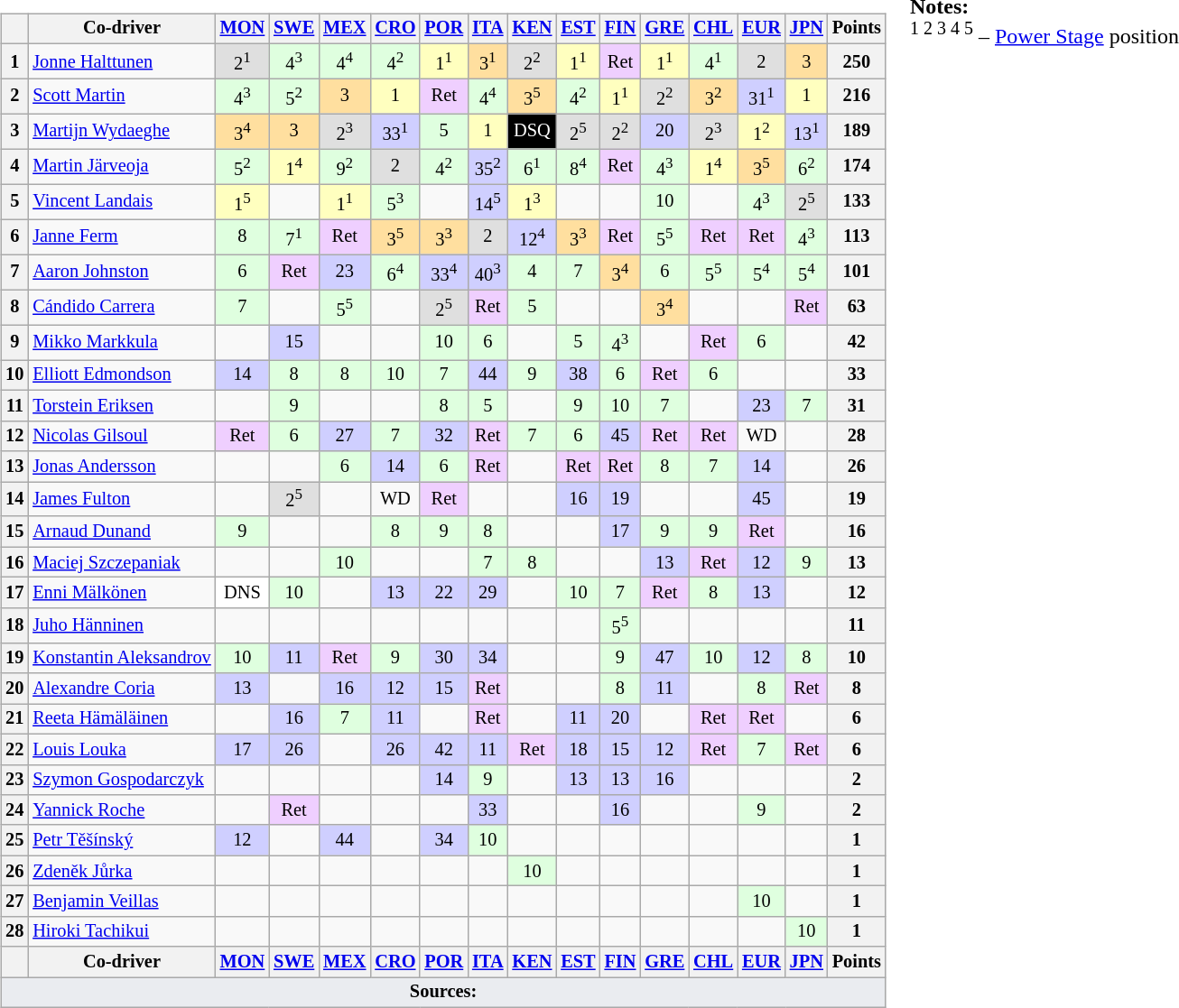<table>
<tr>
<td valign="top"><br><table class="wikitable" style="font-size: 85%; text-align: center">
<tr valign="top">
<th valign="middle"></th>
<th valign="middle">Co-driver</th>
<th><a href='#'>MON</a><br></th>
<th><a href='#'>SWE</a><br></th>
<th><a href='#'>MEX</a><br></th>
<th><a href='#'>CRO</a><br></th>
<th><a href='#'>POR</a><br></th>
<th><a href='#'>ITA</a><br></th>
<th><a href='#'>KEN</a><br></th>
<th><a href='#'>EST</a><br></th>
<th><a href='#'>FIN</a><br></th>
<th><a href='#'>GRE</a><br></th>
<th><a href='#'>CHL</a><br></th>
<th><a href='#'>EUR</a><br></th>
<th><a href='#'>JPN</a><br></th>
<th valign="middle">Points</th>
</tr>
<tr>
<th>1</th>
<td align="left"> <a href='#'>Jonne Halttunen</a></td>
<td style="background:#dfdfdf">2<sup>1</sup></td>
<td style="background:#dfffdf">4<sup>3</sup></td>
<td style="background:#dfffdf">4<sup>4</sup></td>
<td style="background:#dfffdf">4<sup>2</sup></td>
<td style="background:#ffffbf">1<sup>1</sup></td>
<td style="background:#ffdf9f">3<sup>1</sup></td>
<td style="background:#dfdfdf">2<sup>2</sup></td>
<td style="background:#ffffbf">1<sup>1</sup></td>
<td style="background:#efcfff">Ret</td>
<td style="background:#ffffbf">1<sup>1</sup></td>
<td style="background:#dfffdf">4<sup>1</sup></td>
<td style="background:#dfdfdf">2</td>
<td style="background:#ffdf9f">3</td>
<th>250</th>
</tr>
<tr>
<th>2</th>
<td align="left"> <a href='#'>Scott Martin</a></td>
<td style="background:#dfffdf">4<sup>3</sup></td>
<td style="background:#dfffdf">5<sup>2</sup></td>
<td style="background:#ffdf9f">3</td>
<td style="background:#ffffbf">1</td>
<td style="background:#efcfff">Ret</td>
<td style="background:#dfffdf">4<sup>4</sup></td>
<td style="background:#ffdf9f">3<sup>5</sup></td>
<td style="background:#dfffdf">4<sup>2</sup></td>
<td style="background:#ffffbf">1<sup>1</sup></td>
<td style="background:#dfdfdf">2<sup>2</sup></td>
<td style="background:#ffdf9f">3<sup>2</sup></td>
<td style="background:#cfcfff">31<sup>1</sup></td>
<td style="background:#ffffbf">1</td>
<th>216</th>
</tr>
<tr>
<th>3</th>
<td align="left"> <a href='#'>Martijn Wydaeghe</a></td>
<td style="background:#ffdf9f">3<sup>4</sup></td>
<td style="background:#ffdf9f">3</td>
<td style="background:#dfdfdf">2<sup>3</sup></td>
<td style="background:#cfcfff">33<sup>1</sup></td>
<td style="background:#dfffdf">5</td>
<td style="background:#ffffbf">1</td>
<td style="background:#000000; color:white">DSQ</td>
<td style="background:#dfdfdf">2<sup>5</sup></td>
<td style="background:#dfdfdf">2<sup>2</sup></td>
<td style="background:#cfcfff">20</td>
<td style="background:#dfdfdf">2<sup>3</sup></td>
<td style="background:#ffffbf">1<sup>2</sup></td>
<td style="background:#cfcfff">13<sup>1</sup></td>
<th>189</th>
</tr>
<tr>
<th>4</th>
<td align="left"> <a href='#'>Martin Järveoja</a></td>
<td style="background:#dfffdf">5<sup>2</sup></td>
<td style="background:#ffffbf">1<sup>4</sup></td>
<td style="background:#dfffdf">9<sup>2</sup></td>
<td style="background:#dfdfdf">2</td>
<td style="background:#dfffdf">4<sup>2</sup></td>
<td style="background:#cfcfff">35<sup>2</sup></td>
<td style="background:#dfffdf">6<sup>1</sup></td>
<td style="background:#dfffdf">8<sup>4</sup></td>
<td style="background:#efcfff">Ret</td>
<td style="background:#dfffdf">4<sup>3</sup></td>
<td style="background:#ffffbf">1<sup>4</sup></td>
<td style="background:#ffdf9f">3<sup>5</sup></td>
<td style="background:#dfffdf">6<sup>2</sup></td>
<th>174</th>
</tr>
<tr>
<th>5</th>
<td align="left"> <a href='#'>Vincent Landais</a></td>
<td style="background:#ffffbf">1<sup>5</sup></td>
<td></td>
<td style="background:#ffffbf">1<sup>1</sup></td>
<td style="background:#dfffdf">5<sup>3</sup></td>
<td></td>
<td style="background:#cfcfff">14<sup>5</sup></td>
<td style="background:#ffffbf">1<sup>3</sup></td>
<td></td>
<td></td>
<td style="background:#dfffdf">10</td>
<td></td>
<td style="background:#dfffdf">4<sup>3</sup></td>
<td style="background:#dfdfdf">2<sup>5</sup></td>
<th>133</th>
</tr>
<tr>
<th>6</th>
<td align="left"> <a href='#'>Janne Ferm</a></td>
<td style="background:#dfffdf">8</td>
<td style="background:#dfffdf">7<sup>1</sup></td>
<td style="background:#efcfff">Ret</td>
<td style="background:#ffdf9f">3<sup>5</sup></td>
<td style="background:#ffdf9f">3<sup>3</sup></td>
<td style="background:#dfdfdf">2</td>
<td style="background:#cfcfff">12<sup>4</sup></td>
<td style="background:#ffdf9f">3<sup>3</sup></td>
<td style="background:#efcfff">Ret</td>
<td style="background:#dfffdf">5<sup>5</sup></td>
<td style="background:#efcfff">Ret</td>
<td style="background:#efcfff">Ret</td>
<td style="background:#dfffdf">4<sup>3</sup></td>
<th>113</th>
</tr>
<tr>
<th>7</th>
<td align="left"> <a href='#'>Aaron Johnston</a></td>
<td style="background:#dfffdf">6</td>
<td style="background:#efcfff">Ret</td>
<td style="background:#cfcfff">23</td>
<td style="background:#dfffdf">6<sup>4</sup></td>
<td style="background:#cfcfff">33<sup>4</sup></td>
<td style="background:#cfcfff">40<sup>3</sup></td>
<td style="background:#dfffdf">4</td>
<td style="background:#dfffdf">7</td>
<td style="background:#ffdf9f">3<sup>4</sup></td>
<td style="background:#dfffdf">6</td>
<td style="background:#dfffdf">5<sup>5</sup></td>
<td style="background:#dfffdf">5<sup>4</sup></td>
<td style="background:#dfffdf">5<sup>4</sup></td>
<th>101</th>
</tr>
<tr>
<th>8</th>
<td align="left"> <a href='#'>Cándido Carrera</a></td>
<td style="background:#dfffdf">7</td>
<td></td>
<td style="background:#dfffdf">5<sup>5</sup></td>
<td></td>
<td style="background:#dfdfdf">2<sup>5</sup></td>
<td style="background:#efcfff">Ret</td>
<td style="background:#dfffdf">5</td>
<td></td>
<td></td>
<td style="background:#ffdf9f">3<sup>4</sup></td>
<td></td>
<td></td>
<td style="background:#efcfff">Ret</td>
<th>63</th>
</tr>
<tr>
<th>9</th>
<td align="left"> <a href='#'>Mikko Markkula</a></td>
<td></td>
<td style="background:#cfcfff">15</td>
<td></td>
<td></td>
<td style="background:#dfffdf">10</td>
<td style="background:#dfffdf">6</td>
<td></td>
<td style="background:#dfffdf">5</td>
<td style="background:#dfffdf">4<sup>3</sup></td>
<td></td>
<td style="background:#efcfff">Ret</td>
<td style="background:#dfffdf">6</td>
<td></td>
<th>42</th>
</tr>
<tr>
<th>10</th>
<td align="left"> <a href='#'>Elliott Edmondson</a></td>
<td style="background:#cfcfff">14</td>
<td style="background:#dfffdf">8</td>
<td style="background:#dfffdf">8</td>
<td style="background:#dfffdf">10</td>
<td style="background:#dfffdf">7</td>
<td style="background:#cfcfff">44</td>
<td style="background:#dfffdf">9</td>
<td style="background:#cfcfff">38</td>
<td style="background:#dfffdf">6</td>
<td style="background:#efcfff">Ret</td>
<td style="background:#dfffdf">6</td>
<td></td>
<td></td>
<th>33</th>
</tr>
<tr>
<th>11</th>
<td align="left"> <a href='#'>Torstein Eriksen</a></td>
<td></td>
<td style="background:#dfffdf">9</td>
<td></td>
<td></td>
<td style="background:#dfffdf">8</td>
<td style="background:#dfffdf">5</td>
<td></td>
<td style="background:#dfffdf">9</td>
<td style="background:#dfffdf">10</td>
<td style="background:#dfffdf">7</td>
<td></td>
<td style="background:#cfcfff">23</td>
<td style="background:#dfffdf">7</td>
<th>31</th>
</tr>
<tr>
<th>12</th>
<td align="left"> <a href='#'>Nicolas Gilsoul</a></td>
<td style="background:#efcfff">Ret</td>
<td style="background:#dfffdf">6</td>
<td style="background:#cfcfff">27</td>
<td style="background:#dfffdf">7</td>
<td style="background:#cfcfff">32</td>
<td style="background:#efcfff">Ret</td>
<td style="background:#dfffdf">7</td>
<td style="background:#dfffdf">6</td>
<td style="background:#cfcfff">45</td>
<td style="background:#efcfff">Ret</td>
<td style="background:#efcfff">Ret</td>
<td>WD</td>
<td></td>
<th>28</th>
</tr>
<tr>
<th>13</th>
<td align="left"> <a href='#'>Jonas Andersson</a></td>
<td></td>
<td></td>
<td style="background:#dfffdf">6</td>
<td style="background:#cfcfff">14</td>
<td style="background:#dfffdf">6</td>
<td style="background:#efcfff">Ret</td>
<td></td>
<td style="background:#efcfff">Ret</td>
<td style="background:#efcfff">Ret</td>
<td style="background:#dfffdf">8</td>
<td style="background:#dfffdf">7</td>
<td style="background:#cfcfff">14</td>
<td></td>
<th>26</th>
</tr>
<tr>
<th>14</th>
<td align="left"> <a href='#'>James Fulton</a></td>
<td></td>
<td style="background:#dfdfdf">2<sup>5</sup></td>
<td></td>
<td>WD</td>
<td style="background:#efcfff">Ret</td>
<td></td>
<td></td>
<td style="background:#cfcfff">16</td>
<td style="background:#cfcfff">19</td>
<td></td>
<td></td>
<td style="background:#cfcfff">45</td>
<td></td>
<th>19</th>
</tr>
<tr>
<th>15</th>
<td align="left"> <a href='#'>Arnaud Dunand</a></td>
<td style="background:#dfffdf">9</td>
<td></td>
<td></td>
<td style="background:#dfffdf">8</td>
<td style="background:#dfffdf">9</td>
<td style="background:#dfffdf">8</td>
<td></td>
<td></td>
<td style="background:#cfcfff">17</td>
<td style="background:#dfffdf">9</td>
<td style="background:#dfffdf">9</td>
<td style="background:#efcfff">Ret</td>
<td></td>
<th>16</th>
</tr>
<tr>
<th>16</th>
<td align="left"> <a href='#'>Maciej Szczepaniak</a></td>
<td></td>
<td></td>
<td style="background:#dfffdf">10</td>
<td></td>
<td></td>
<td style="background:#dfffdf">7</td>
<td style="background:#dfffdf">8</td>
<td></td>
<td></td>
<td style="background:#cfcfff">13</td>
<td style="background:#efcfff">Ret</td>
<td style="background:#cfcfff">12</td>
<td style="background:#dfffdf">9</td>
<th>13</th>
</tr>
<tr>
<th>17</th>
<td align="left"> <a href='#'>Enni Mälkönen</a></td>
<td style="background:white">DNS</td>
<td style="background:#dfffdf">10</td>
<td></td>
<td style="background:#cfcfff">13</td>
<td style="background:#cfcfff">22</td>
<td style="background:#cfcfff">29</td>
<td></td>
<td style="background:#dfffdf">10</td>
<td style="background:#dfffdf">7</td>
<td style="background:#efcfff">Ret</td>
<td style="background:#dfffdf">8</td>
<td style="background:#cfcfff">13</td>
<td></td>
<th>12</th>
</tr>
<tr>
<th>18</th>
<td align="left"> <a href='#'>Juho Hänninen</a></td>
<td></td>
<td></td>
<td></td>
<td></td>
<td></td>
<td></td>
<td></td>
<td></td>
<td style="background:#dfffdf">5<sup>5</sup></td>
<td></td>
<td></td>
<td></td>
<td></td>
<th>11</th>
</tr>
<tr>
<th>19</th>
<td align="left"> <a href='#'>Konstantin Aleksandrov</a></td>
<td style="background:#dfffdf">10</td>
<td style="background:#cfcfff">11</td>
<td style="background:#efcfff">Ret</td>
<td style="background:#dfffdf">9</td>
<td style="background:#cfcfff">30</td>
<td style="background:#cfcfff">34</td>
<td></td>
<td></td>
<td style="background:#dfffdf">9</td>
<td style="background:#cfcfff">47</td>
<td style="background:#dfffdf">10</td>
<td style="background:#cfcfff">12</td>
<td style="background:#dfffdf">8</td>
<th>10</th>
</tr>
<tr>
<th>20</th>
<td align="left"> <a href='#'>Alexandre Coria</a></td>
<td style="background:#cfcfff">13</td>
<td></td>
<td style="background:#cfcfff">16</td>
<td style="background:#cfcfff">12</td>
<td style="background:#cfcfff">15</td>
<td style="background:#efcfff">Ret</td>
<td></td>
<td></td>
<td style="background:#dfffdf">8</td>
<td style="background:#cfcfff">11</td>
<td></td>
<td style="background:#dfffdf">8</td>
<td style="background:#efcfff">Ret</td>
<th>8</th>
</tr>
<tr>
<th>21</th>
<td align="left"> <a href='#'>Reeta Hämäläinen</a></td>
<td></td>
<td style="background:#cfcfff">16</td>
<td style="background:#dfffdf">7</td>
<td style="background:#cfcfff">11</td>
<td></td>
<td style="background:#efcfff">Ret</td>
<td></td>
<td style="background:#cfcfff">11</td>
<td style="background:#cfcfff">20</td>
<td></td>
<td style="background:#efcfff">Ret</td>
<td style="background:#efcfff">Ret</td>
<td></td>
<th>6</th>
</tr>
<tr>
<th>22</th>
<td align="left"> <a href='#'>Louis Louka</a></td>
<td style="background:#cfcfff">17</td>
<td style="background:#cfcfff">26</td>
<td></td>
<td style="background:#cfcfff">26</td>
<td style="background:#cfcfff">42</td>
<td style="background:#cfcfff">11</td>
<td style="background:#efcfff">Ret</td>
<td style="background:#cfcfff">18</td>
<td style="background:#cfcfff">15</td>
<td style="background:#cfcfff">12</td>
<td style="background:#efcfff">Ret</td>
<td style="background:#dfffdf">7</td>
<td style="background:#efcfff">Ret</td>
<th>6</th>
</tr>
<tr>
<th>23</th>
<td align="left"> <a href='#'>Szymon Gospodarczyk</a></td>
<td></td>
<td></td>
<td></td>
<td></td>
<td style="background:#cfcfff">14</td>
<td style="background:#dfffdf">9</td>
<td></td>
<td style="background:#cfcfff">13</td>
<td style="background:#cfcfff">13</td>
<td style="background:#cfcfff">16</td>
<td></td>
<td></td>
<td></td>
<th>2</th>
</tr>
<tr>
<th>24</th>
<td align="left"> <a href='#'>Yannick Roche</a></td>
<td></td>
<td style="background:#efcfff">Ret</td>
<td></td>
<td></td>
<td></td>
<td style="background:#cfcfff">33</td>
<td></td>
<td></td>
<td style="background:#cfcfff">16</td>
<td></td>
<td></td>
<td style="background:#dfffdf">9</td>
<td></td>
<th>2</th>
</tr>
<tr>
<th>25</th>
<td align="left"> <a href='#'>Petr Těšínský</a></td>
<td style="background:#cfcfff">12</td>
<td></td>
<td style="background:#cfcfff">44</td>
<td></td>
<td style="background:#cfcfff">34</td>
<td style="background:#dfffdf">10</td>
<td></td>
<td></td>
<td></td>
<td></td>
<td></td>
<td></td>
<td></td>
<th>1</th>
</tr>
<tr>
<th>26</th>
<td align="left"> <a href='#'>Zdeněk Jůrka</a></td>
<td></td>
<td></td>
<td></td>
<td></td>
<td></td>
<td></td>
<td style="background:#dfffdf">10</td>
<td></td>
<td></td>
<td></td>
<td></td>
<td></td>
<td></td>
<th>1</th>
</tr>
<tr>
<th>27</th>
<td align="left"> <a href='#'>Benjamin Veillas</a></td>
<td></td>
<td></td>
<td></td>
<td></td>
<td></td>
<td></td>
<td></td>
<td></td>
<td></td>
<td></td>
<td></td>
<td style="background:#dfffdf">10</td>
<td></td>
<th>1</th>
</tr>
<tr>
<th>28</th>
<td align="left"> <a href='#'>Hiroki Tachikui</a></td>
<td></td>
<td></td>
<td></td>
<td></td>
<td></td>
<td></td>
<td></td>
<td></td>
<td></td>
<td></td>
<td></td>
<td></td>
<td style="background:#dfffdf">10</td>
<th>1</th>
</tr>
<tr>
<th valign="middle"></th>
<th valign="middle">Co-driver</th>
<th><a href='#'>MON</a><br></th>
<th><a href='#'>SWE</a><br></th>
<th><a href='#'>MEX</a><br></th>
<th><a href='#'>CRO</a><br></th>
<th><a href='#'>POR</a><br></th>
<th><a href='#'>ITA</a><br></th>
<th><a href='#'>KEN</a><br></th>
<th><a href='#'>EST</a><br></th>
<th><a href='#'>FIN</a><br></th>
<th><a href='#'>GRE</a><br></th>
<th><a href='#'>CHL</a><br></th>
<th><a href='#'>EUR</a><br></th>
<th><a href='#'>JPN</a><br></th>
<th valign="middle">Points</th>
</tr>
<tr>
<td colspan="16" style="background-color:#EAECF0;text-align:center"><strong>Sources:</strong></td>
</tr>
</table>
</td>
<td valign="top"><br>
<span><strong>Notes:</strong><br><sup>1 2 3 4 5</sup> – <a href='#'>Power Stage</a> position</span></td>
</tr>
</table>
